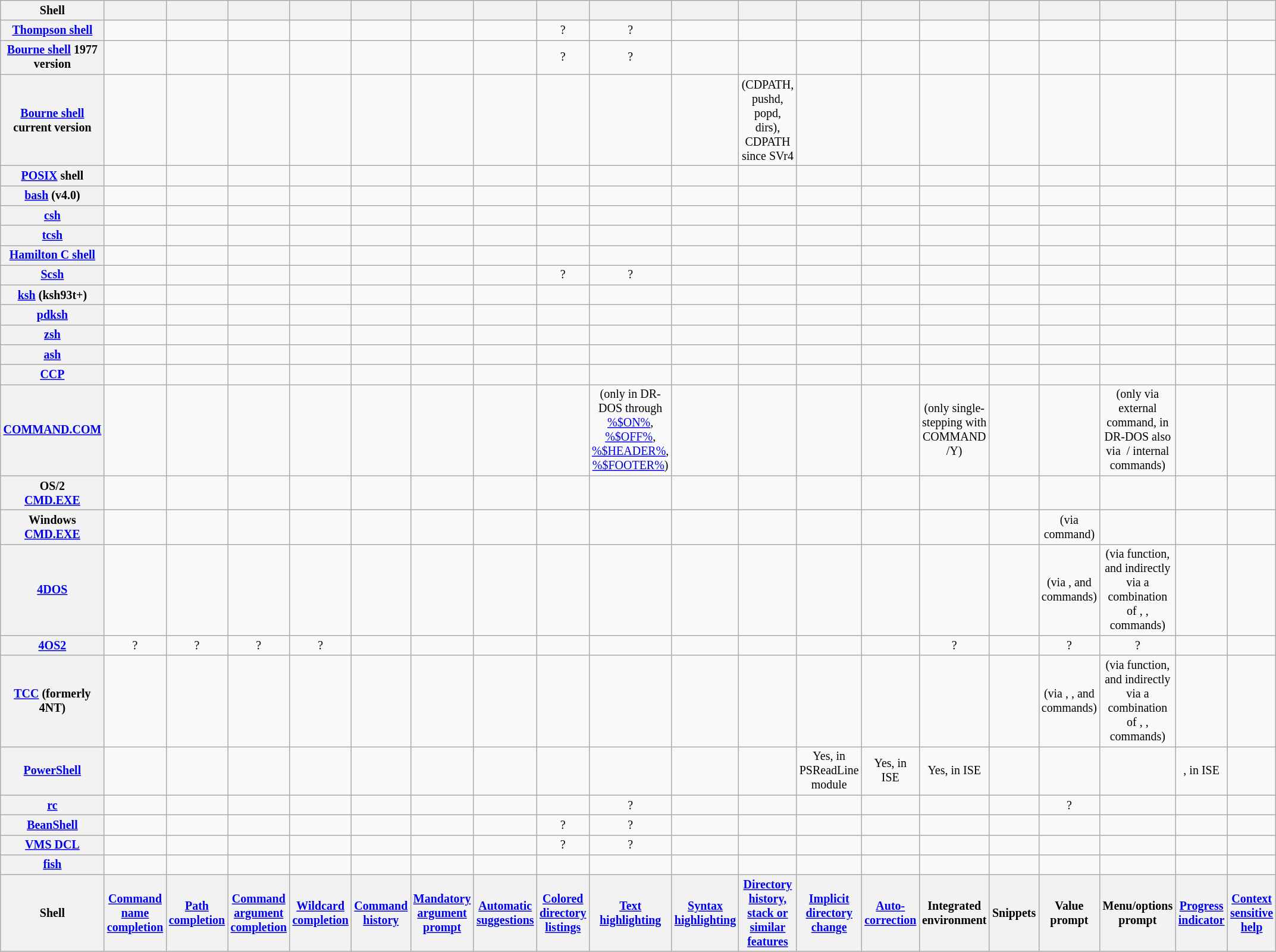<table class="wikitable sortable sort-under sticky-header" style="width: auto; text-align: center; font-size: smaller;">
<tr>
<th>Shell</th>
<th></th>
<th></th>
<th></th>
<th></th>
<th></th>
<th></th>
<th></th>
<th></th>
<th></th>
<th></th>
<th></th>
<th></th>
<th></th>
<th></th>
<th></th>
<th></th>
<th></th>
<th></th>
<th></th>
</tr>
<tr>
<th><a href='#'>Thompson shell</a></th>
<td></td>
<td></td>
<td></td>
<td></td>
<td></td>
<td></td>
<td></td>
<td>?</td>
<td>?</td>
<td></td>
<td></td>
<td></td>
<td></td>
<td></td>
<td></td>
<td></td>
<td></td>
<td></td>
<td></td>
</tr>
<tr>
<th><a href='#'>Bourne shell</a> 1977 version</th>
<td></td>
<td></td>
<td></td>
<td></td>
<td></td>
<td></td>
<td></td>
<td>?</td>
<td>?</td>
<td></td>
<td></td>
<td></td>
<td></td>
<td></td>
<td></td>
<td></td>
<td></td>
<td></td>
<td></td>
</tr>
<tr>
<th><a href='#'>Bourne shell</a> current version</th>
<td></td>
<td></td>
<td></td>
<td></td>
<td></td>
<td></td>
<td></td>
<td></td>
<td></td>
<td></td>
<td> (CDPATH, pushd, popd, dirs), CDPATH since SVr4</td>
<td></td>
<td></td>
<td></td>
<td></td>
<td></td>
<td></td>
<td></td>
<td></td>
</tr>
<tr>
<th><a href='#'>POSIX</a> shell</th>
<td></td>
<td></td>
<td></td>
<td></td>
<td></td>
<td></td>
<td></td>
<td></td>
<td></td>
<td></td>
<td><br></td>
<td></td>
<td></td>
<td></td>
<td></td>
<td></td>
<td></td>
<td></td>
<td></td>
</tr>
<tr>
<th><a href='#'>bash</a> (v4.0)</th>
<td></td>
<td></td>
<td></td>
<td></td>
<td></td>
<td></td>
<td></td>
<td></td>
<td></td>
<td></td>
<td><br></td>
<td></td>
<td></td>
<td></td>
<td></td>
<td></td>
<td></td>
<td></td>
<td></td>
</tr>
<tr>
<th><a href='#'>csh</a></th>
<td></td>
<td></td>
<td></td>
<td></td>
<td></td>
<td></td>
<td></td>
<td></td>
<td></td>
<td></td>
<td><br></td>
<td></td>
<td></td>
<td></td>
<td></td>
<td></td>
<td></td>
<td></td>
<td></td>
</tr>
<tr>
<th><a href='#'>tcsh</a></th>
<td></td>
<td></td>
<td></td>
<td></td>
<td></td>
<td></td>
<td></td>
<td></td>
<td></td>
<td></td>
<td><br></td>
<td></td>
<td></td>
<td></td>
<td></td>
<td></td>
<td></td>
<td></td>
<td></td>
</tr>
<tr>
<th><a href='#'>Hamilton C shell</a></th>
<td></td>
<td></td>
<td></td>
<td></td>
<td></td>
<td></td>
<td></td>
<td></td>
<td></td>
<td></td>
<td><br></td>
<td></td>
<td></td>
<td></td>
<td></td>
<td></td>
<td></td>
<td></td>
<td></td>
</tr>
<tr>
<th><a href='#'>Scsh</a></th>
<td></td>
<td></td>
<td></td>
<td></td>
<td></td>
<td></td>
<td></td>
<td>?</td>
<td>?</td>
<td></td>
<td></td>
<td></td>
<td></td>
<td></td>
<td></td>
<td></td>
<td></td>
<td></td>
<td></td>
</tr>
<tr>
<th><a href='#'>ksh</a> (ksh93t+)</th>
<td><br></td>
<td><br></td>
<td></td>
<td></td>
<td></td>
<td></td>
<td></td>
<td></td>
<td></td>
<td></td>
<td><br></td>
<td></td>
<td></td>
<td></td>
<td></td>
<td></td>
<td></td>
<td></td>
<td></td>
</tr>
<tr>
<th><a href='#'>pdksh</a></th>
<td></td>
<td></td>
<td></td>
<td></td>
<td></td>
<td></td>
<td></td>
<td></td>
<td></td>
<td></td>
<td></td>
<td></td>
<td></td>
<td></td>
<td></td>
<td></td>
<td></td>
<td></td>
<td></td>
</tr>
<tr>
<th><a href='#'>zsh</a></th>
<td></td>
<td></td>
<td></td>
<td></td>
<td></td>
<td></td>
<td><br></td>
<td></td>
<td></td>
<td></td>
<td></td>
<td></td>
<td></td>
<td></td>
<td></td>
<td></td>
<td></td>
<td></td>
<td></td>
</tr>
<tr>
<th><a href='#'>ash</a></th>
<td></td>
<td></td>
<td></td>
<td></td>
<td></td>
<td></td>
<td></td>
<td></td>
<td></td>
<td></td>
<td></td>
<td></td>
<td></td>
<td></td>
<td></td>
<td></td>
<td></td>
<td></td>
<td></td>
</tr>
<tr>
<th><a href='#'>CCP</a></th>
<td></td>
<td></td>
<td></td>
<td></td>
<td></td>
<td></td>
<td></td>
<td></td>
<td></td>
<td></td>
<td></td>
<td></td>
<td></td>
<td></td>
<td></td>
<td></td>
<td></td>
<td></td>
<td></td>
</tr>
<tr>
<th><a href='#'>COMMAND.COM</a></th>
<td></td>
<td></td>
<td></td>
<td></td>
<td></td>
<td></td>
<td></td>
<td></td>
<td> (only in DR-DOS through <a href='#'>%$ON%</a>, <a href='#'>%$OFF%</a>, <a href='#'>%$HEADER%</a>, <a href='#'>%$FOOTER%</a>)</td>
<td></td>
<td></td>
<td></td>
<td></td>
<td> (only single-stepping with COMMAND /Y)</td>
<td></td>
<td></td>
<td> (only via external  command, in DR-DOS also via  /  internal commands)</td>
<td></td>
<td></td>
</tr>
<tr>
<th>OS/2<br><a href='#'>CMD.EXE</a></th>
<td></td>
<td></td>
<td></td>
<td></td>
<td></td>
<td></td>
<td></td>
<td></td>
<td></td>
<td></td>
<td></td>
<td></td>
<td></td>
<td></td>
<td></td>
<td></td>
<td></td>
<td></td>
<td></td>
</tr>
<tr>
<th>Windows<br><a href='#'>CMD.EXE</a></th>
<td></td>
<td></td>
<td></td>
<td></td>
<td><br></td>
<td></td>
<td></td>
<td></td>
<td></td>
<td></td>
<td><br></td>
<td></td>
<td></td>
<td></td>
<td></td>
<td> (via  command)</td>
<td></td>
<td></td>
<td></td>
</tr>
<tr>
<th><a href='#'>4DOS</a></th>
<td></td>
<td></td>
<td></td>
<td></td>
<td></td>
<td></td>
<td></td>
<td></td>
<td></td>
<td></td>
<td></td>
<td></td>
<td></td>
<td></td>
<td></td>
<td> (via ,  and  commands)</td>
<td> (via  function, and indirectly via a combination of , ,  commands)</td>
<td></td>
<td></td>
</tr>
<tr>
<th><a href='#'>4OS2</a></th>
<td>?</td>
<td>?</td>
<td>?</td>
<td>?</td>
<td></td>
<td></td>
<td></td>
<td></td>
<td></td>
<td></td>
<td></td>
<td></td>
<td></td>
<td>?</td>
<td></td>
<td>?</td>
<td>?</td>
<td></td>
<td></td>
</tr>
<tr>
<th><a href='#'>TCC</a> (formerly 4NT)</th>
<td></td>
<td></td>
<td></td>
<td></td>
<td></td>
<td></td>
<td></td>
<td></td>
<td></td>
<td></td>
<td></td>
<td></td>
<td></td>
<td></td>
<td></td>
<td> (via , ,  and  commands)</td>
<td> (via  function, and indirectly via a combination of , ,  commands)</td>
<td></td>
<td></td>
</tr>
<tr>
<th><a href='#'>PowerShell</a></th>
<td></td>
<td></td>
<td></td>
<td></td>
<td><br></td>
<td></td>
<td></td>
<td></td>
<td></td>
<td></td>
<td><br></td>
<td>Yes, in PSReadLine module</td>
<td>Yes, in ISE</td>
<td>Yes, in ISE</td>
<td></td>
<td></td>
<td></td>
<td>, in ISE</td>
<td></td>
</tr>
<tr>
<th><a href='#'>rc</a></th>
<td></td>
<td></td>
<td></td>
<td></td>
<td></td>
<td></td>
<td></td>
<td></td>
<td>?</td>
<td></td>
<td></td>
<td></td>
<td></td>
<td></td>
<td></td>
<td>?</td>
<td></td>
<td></td>
<td></td>
</tr>
<tr>
<th><a href='#'>BeanShell</a></th>
<td></td>
<td></td>
<td></td>
<td></td>
<td></td>
<td></td>
<td></td>
<td>?</td>
<td>?</td>
<td></td>
<td></td>
<td></td>
<td></td>
<td></td>
<td></td>
<td></td>
<td></td>
<td></td>
<td></td>
</tr>
<tr>
<th><a href='#'>VMS DCL</a></th>
<td></td>
<td></td>
<td></td>
<td></td>
<td></td>
<td></td>
<td></td>
<td>?</td>
<td>?</td>
<td></td>
<td></td>
<td></td>
<td></td>
<td></td>
<td></td>
<td></td>
<td></td>
<td></td>
<td></td>
</tr>
<tr>
<th><a href='#'>fish</a></th>
<td></td>
<td></td>
<td></td>
<td></td>
<td></td>
<td></td>
<td></td>
<td></td>
<td><br></td>
<td></td>
<td></td>
<td></td>
<td></td>
<td></td>
<td></td>
<td></td>
<td></td>
<td></td>
<td></td>
</tr>
<tr>
<th>Shell</th>
<th><a href='#'>Command<br>name<br>completion</a></th>
<th><a href='#'>Path<br>completion</a></th>
<th><a href='#'>Command<br>argument<br>completion</a></th>
<th><a href='#'>Wildcard<br>completion</a></th>
<th><a href='#'>Command<br>history</a></th>
<th><a href='#'>Mandatory<br>argument<br>prompt</a></th>
<th><a href='#'>Automatic<br>suggestions</a></th>
<th><a href='#'>Colored<br>directory<br>listings</a></th>
<th><a href='#'>Text<br>highlighting</a></th>
<th><a href='#'>Syntax<br>highlighting</a></th>
<th><a href='#'>Directory history, stack or similar features</a></th>
<th><a href='#'>Implicit<br>directory<br>change</a></th>
<th><a href='#'>Auto­correction</a></th>
<th>Integrated<br>environment</th>
<th>Snippets</th>
<th>Value<br>prompt</th>
<th>Menu/options<br>prompt</th>
<th><a href='#'>Progress<br>indicator</a></th>
<th><a href='#'>Context<br>sensitive<br>help</a></th>
</tr>
</table>
